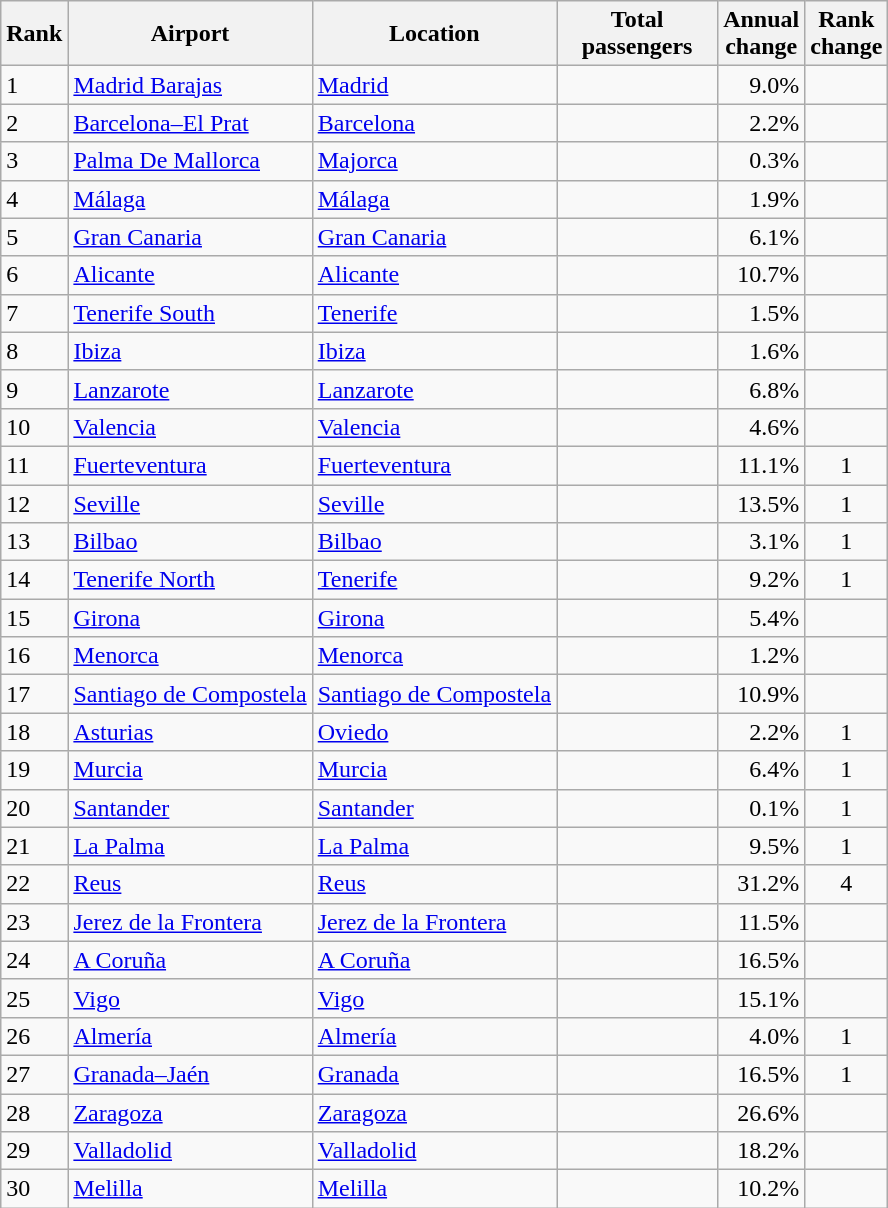<table class="wikitable">
<tr>
<th>Rank</th>
<th>Airport</th>
<th>Location</th>
<th style="width:100px">Total<br>passengers</th>
<th>Annual<br>change</th>
<th>Rank<br>change</th>
</tr>
<tr>
<td>1</td>
<td><a href='#'>Madrid Barajas</a></td>
<td><a href='#'>Madrid</a></td>
<td align="right"></td>
<td align="right">9.0%</td>
<td align="center"></td>
</tr>
<tr>
<td>2</td>
<td><a href='#'>Barcelona–El Prat</a></td>
<td><a href='#'>Barcelona</a></td>
<td align="right"></td>
<td align="right">2.2%</td>
<td align="center"></td>
</tr>
<tr>
<td>3</td>
<td><a href='#'>Palma De Mallorca</a></td>
<td><a href='#'>Majorca</a></td>
<td align="right"></td>
<td align="right">0.3%</td>
<td align="center"></td>
</tr>
<tr>
<td>4</td>
<td><a href='#'>Málaga</a></td>
<td><a href='#'>Málaga</a></td>
<td align="right"></td>
<td align="right">1.9%</td>
<td align="center"></td>
</tr>
<tr>
<td>5</td>
<td><a href='#'>Gran Canaria</a></td>
<td><a href='#'>Gran Canaria</a></td>
<td align="right"></td>
<td align="right">6.1%</td>
<td align="center"></td>
</tr>
<tr>
<td>6</td>
<td><a href='#'>Alicante</a></td>
<td><a href='#'>Alicante</a></td>
<td align="right"></td>
<td align="right">10.7%</td>
<td align="center"></td>
</tr>
<tr>
<td>7</td>
<td><a href='#'>Tenerife South</a></td>
<td><a href='#'>Tenerife</a></td>
<td align="right"></td>
<td align="right">1.5%</td>
<td align="center"></td>
</tr>
<tr>
<td>8</td>
<td><a href='#'>Ibiza</a></td>
<td><a href='#'>Ibiza</a></td>
<td align="right"></td>
<td align="right">1.6%</td>
<td align="center"></td>
</tr>
<tr>
<td>9</td>
<td><a href='#'>Lanzarote</a></td>
<td><a href='#'>Lanzarote</a></td>
<td align="right"></td>
<td align="right">6.8%</td>
<td align="center"></td>
</tr>
<tr>
<td>10</td>
<td><a href='#'>Valencia</a></td>
<td><a href='#'>Valencia</a></td>
<td align="right"></td>
<td align="right">4.6%</td>
<td align="center"></td>
</tr>
<tr>
<td>11</td>
<td><a href='#'>Fuerteventura</a></td>
<td><a href='#'>Fuerteventura</a></td>
<td align="right"></td>
<td align="right">11.1%</td>
<td align="center"> 1</td>
</tr>
<tr>
<td>12</td>
<td><a href='#'>Seville</a></td>
<td><a href='#'>Seville</a></td>
<td align="right"></td>
<td align="right">13.5%</td>
<td align="center"> 1</td>
</tr>
<tr>
<td>13</td>
<td><a href='#'>Bilbao</a></td>
<td><a href='#'>Bilbao</a></td>
<td align="right"></td>
<td align="right">3.1%</td>
<td align="center"> 1</td>
</tr>
<tr>
<td>14</td>
<td><a href='#'>Tenerife North</a></td>
<td><a href='#'>Tenerife</a></td>
<td align="right"></td>
<td align="right">9.2%</td>
<td align="center"> 1</td>
</tr>
<tr>
<td>15</td>
<td><a href='#'>Girona</a></td>
<td><a href='#'>Girona</a></td>
<td align="right"></td>
<td align="right">5.4%</td>
<td align="center"></td>
</tr>
<tr>
<td>16</td>
<td><a href='#'>Menorca</a></td>
<td><a href='#'>Menorca</a></td>
<td align="right"></td>
<td align="right">1.2%</td>
<td align="center"></td>
</tr>
<tr>
<td>17</td>
<td><a href='#'>Santiago de Compostela</a></td>
<td><a href='#'>Santiago de Compostela</a></td>
<td align="right"></td>
<td align="right">10.9%</td>
<td align="center"></td>
</tr>
<tr>
<td>18</td>
<td><a href='#'>Asturias</a></td>
<td><a href='#'>Oviedo</a></td>
<td align="right"></td>
<td align="right">2.2%</td>
<td align="center"> 1</td>
</tr>
<tr>
<td>19</td>
<td><a href='#'>Murcia</a></td>
<td><a href='#'>Murcia</a></td>
<td align="right"></td>
<td align="right">6.4%</td>
<td align="center"> 1</td>
</tr>
<tr>
<td>20</td>
<td><a href='#'>Santander</a></td>
<td><a href='#'>Santander</a></td>
<td align="right"></td>
<td align="right">0.1%</td>
<td align="center"> 1</td>
</tr>
<tr>
<td>21</td>
<td><a href='#'>La Palma</a></td>
<td><a href='#'>La Palma</a></td>
<td align="right"></td>
<td align="right">9.5%</td>
<td align="center"> 1</td>
</tr>
<tr>
<td>22</td>
<td><a href='#'>Reus</a></td>
<td><a href='#'>Reus</a></td>
<td align="right"></td>
<td align="right">31.2%</td>
<td align="center"> 4</td>
</tr>
<tr>
<td>23</td>
<td><a href='#'>Jerez de la Frontera</a></td>
<td><a href='#'>Jerez de la Frontera</a></td>
<td align="right"></td>
<td align="right">11.5%</td>
<td align="center"></td>
</tr>
<tr>
<td>24</td>
<td><a href='#'>A Coruña</a></td>
<td><a href='#'>A Coruña</a></td>
<td align="right"></td>
<td align="right">16.5%</td>
<td align="center"></td>
</tr>
<tr>
<td>25</td>
<td><a href='#'>Vigo</a></td>
<td><a href='#'>Vigo</a></td>
<td align="right"></td>
<td align="right">15.1%</td>
<td align="center"></td>
</tr>
<tr>
<td>26</td>
<td><a href='#'>Almería</a></td>
<td><a href='#'>Almería</a></td>
<td align="right"></td>
<td align="right">4.0%</td>
<td align="center"> 1</td>
</tr>
<tr>
<td>27</td>
<td><a href='#'>Granada–Jaén</a></td>
<td><a href='#'>Granada</a></td>
<td align="right"></td>
<td align="right">16.5%</td>
<td align="center"> 1</td>
</tr>
<tr>
<td>28</td>
<td><a href='#'>Zaragoza</a></td>
<td><a href='#'>Zaragoza</a></td>
<td align="right"></td>
<td align="right">26.6%</td>
<td align="center"></td>
</tr>
<tr>
<td>29</td>
<td><a href='#'>Valladolid</a></td>
<td><a href='#'>Valladolid</a></td>
<td align="right"></td>
<td align="right">18.2%</td>
<td align="center"></td>
</tr>
<tr>
<td>30</td>
<td><a href='#'>Melilla</a></td>
<td><a href='#'>Melilla</a></td>
<td align="right"></td>
<td align="right">10.2%</td>
<td align="center"></td>
</tr>
</table>
